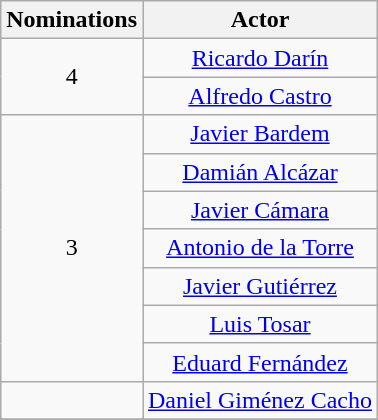<table class="wikitable" rowspan=2 style="text-align: center;">
<tr>
<th scope="col" width="55">Nominations</th>
<th scope="col" align="center">Actor</th>
</tr>
<tr>
<td rowspan=2 style="text-align:center;">4</td>
<td><a href='#'>Ricardo Darín</a></td>
</tr>
<tr>
<td><a href='#'>Alfredo Castro</a></td>
</tr>
<tr>
<td rowspan=7 style="text-align:center;">3</td>
<td><a href='#'>Javier Bardem</a></td>
</tr>
<tr>
<td><a href='#'>Damián Alcázar</a></td>
</tr>
<tr>
<td><a href='#'>Javier Cámara</a></td>
</tr>
<tr>
<td><a href='#'>Antonio de la Torre</a></td>
</tr>
<tr>
<td><a href='#'>Javier Gutiérrez</a></td>
</tr>
<tr>
<td><a href='#'>Luis Tosar</a></td>
</tr>
<tr>
<td><a href='#'>Eduard Fernández</a></td>
</tr>
<tr>
<td></td>
<td><a href='#'>Daniel Giménez Cacho</a></td>
</tr>
<tr>
</tr>
</table>
